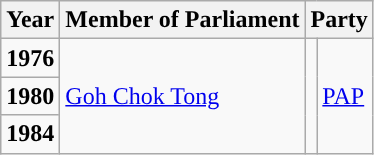<table class="wikitable">
<tr>
<th>Year</th>
<th>Member of Parliament</th>
<th colspan="2">Party</th>
</tr>
<tr>
<td><strong>1976</strong></td>
<td rowspan="3"><a href='#'>Goh Chok Tong</a></td>
<td rowspan="3"></td>
<td rowspan="3"><a href='#'>PAP</a></td>
</tr>
<tr>
<td><strong>1980</strong></td>
</tr>
<tr>
<td><strong>1984</strong></td>
</tr>
</table>
